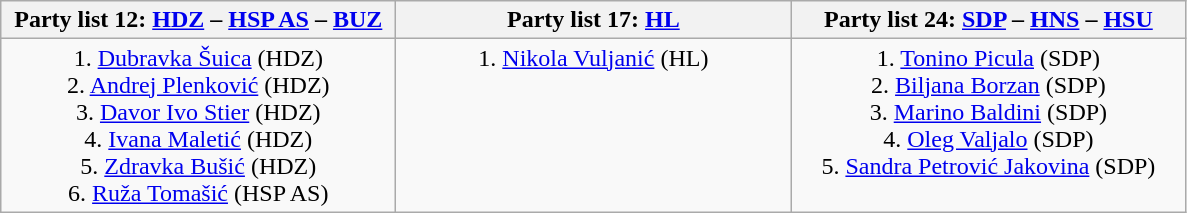<table class=wikitable style=text-align:center>
<tr>
<th>Party list 12: <a href='#'>HDZ</a> – <a href='#'>HSP AS</a> – <a href='#'>BUZ</a></th>
<th>Party list 17: <a href='#'>HL</a></th>
<th>Party list 24: <a href='#'>SDP</a> – <a href='#'>HNS</a> – <a href='#'>HSU</a></th>
</tr>
<tr>
<td style="width:16em;" valign="top">1. <a href='#'>Dubravka Šuica</a> (HDZ)<br>2. <a href='#'>Andrej Plenković</a> (HDZ)<br>3. <a href='#'>Davor Ivo Stier</a> (HDZ)<br>4. <a href='#'>Ivana Maletić</a> (HDZ)<br>5. <a href='#'>Zdravka Bušić</a> (HDZ)<br>6. <a href='#'>Ruža Tomašić</a> (HSP AS)</td>
<td style="width:16em;" valign="top">1. <a href='#'>Nikola Vuljanić</a> (HL)</td>
<td style="width:16em;" valign="top">1. <a href='#'>Tonino Picula</a> (SDP)<br>2. <a href='#'>Biljana Borzan</a> (SDP)<br>3. <a href='#'>Marino Baldini</a> (SDP)<br>4. <a href='#'>Oleg Valjalo</a> (SDP) <br>5. <a href='#'>Sandra Petrović Jakovina</a> (SDP)</td>
</tr>
</table>
